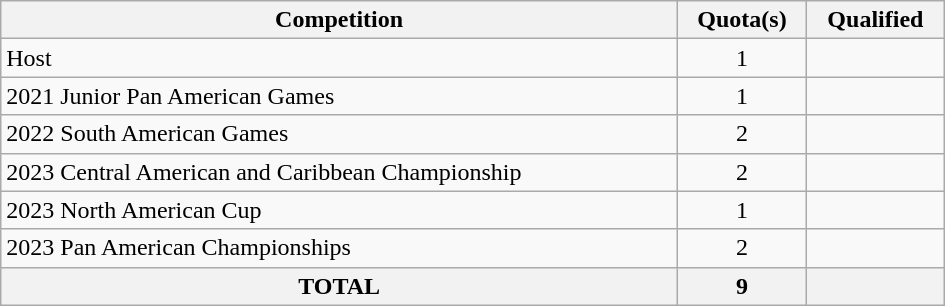<table class = "wikitable" width=630>
<tr>
<th>Competition</th>
<th>Quota(s)</th>
<th>Qualified</th>
</tr>
<tr>
<td>Host</td>
<td align="center">1</td>
<td></td>
</tr>
<tr>
<td>2021 Junior Pan American Games</td>
<td align="center">1</td>
<td></td>
</tr>
<tr>
<td>2022 South American Games</td>
<td align="center">2</td>
<td><br></td>
</tr>
<tr>
<td>2023 Central American and Caribbean Championship</td>
<td align="center">2</td>
<td><br></td>
</tr>
<tr>
<td>2023 North American Cup</td>
<td align="center">1</td>
<td></td>
</tr>
<tr>
<td>2023 Pan American Championships</td>
<td align="center">2</td>
<td><br></td>
</tr>
<tr>
<th>TOTAL</th>
<th>9</th>
<th></th>
</tr>
</table>
